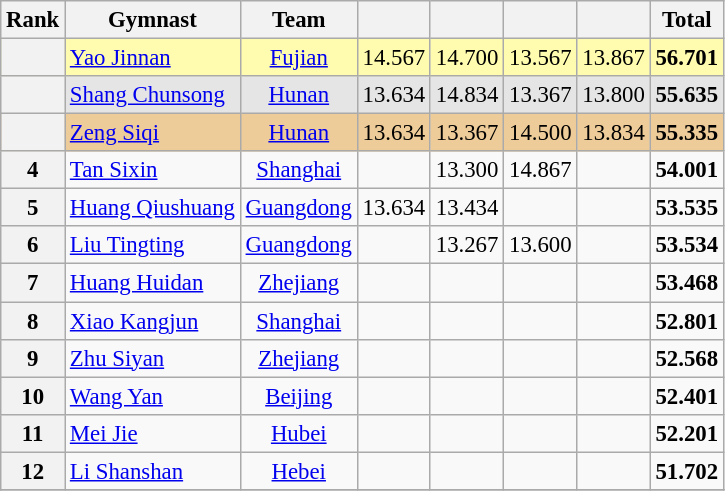<table class="wikitable sortable" style="text-align:center; font-size:95%">
<tr>
<th>Rank</th>
<th>Gymnast</th>
<th>Team</th>
<th></th>
<th></th>
<th></th>
<th></th>
<th>Total</th>
</tr>
<tr bgcolor=fffcaf>
<th scope=row style="text-align:center"></th>
<td align=left><a href='#'>Yao Jinnan</a></td>
<td><a href='#'>Fujian</a></td>
<td>14.567</td>
<td>14.700</td>
<td>13.567</td>
<td>13.867</td>
<td><strong>56.701</strong></td>
</tr>
<tr bgcolor=e5e5e5>
<th scope=row style="text-align:center"></th>
<td align=left><a href='#'>Shang Chunsong</a></td>
<td><a href='#'>Hunan</a></td>
<td>13.634</td>
<td>14.834</td>
<td>13.367</td>
<td>13.800</td>
<td><strong>55.635</strong></td>
</tr>
<tr bgcolor=eecc99>
<th scope=row style="text-align:center"></th>
<td align=left><a href='#'>Zeng Siqi</a></td>
<td><a href='#'>Hunan</a></td>
<td>13.634</td>
<td>13.367</td>
<td>14.500</td>
<td>13.834</td>
<td><strong>55.335</strong></td>
</tr>
<tr>
<th scope=row style="text-align:center">4</th>
<td align=left><a href='#'>Tan Sixin</a></td>
<td><a href='#'>Shanghai</a></td>
<td></td>
<td>13.300</td>
<td>14.867</td>
<td></td>
<td><strong>54.001</strong></td>
</tr>
<tr>
<th scope=row style="text-align:center">5</th>
<td align=left><a href='#'>Huang Qiushuang</a></td>
<td><a href='#'>Guangdong</a></td>
<td>13.634</td>
<td>13.434</td>
<td></td>
<td></td>
<td><strong>53.535</strong></td>
</tr>
<tr>
<th scope=row style="text-align:center">6</th>
<td align=left><a href='#'>Liu Tingting</a></td>
<td><a href='#'>Guangdong</a></td>
<td></td>
<td>13.267</td>
<td>13.600</td>
<td></td>
<td><strong>53.534</strong></td>
</tr>
<tr>
<th scope=row style="text-align:center">7</th>
<td align=left><a href='#'>Huang Huidan</a></td>
<td><a href='#'>Zhejiang</a></td>
<td></td>
<td></td>
<td></td>
<td></td>
<td><strong>53.468</strong></td>
</tr>
<tr>
<th scope=row style="text-align:center">8</th>
<td align=left><a href='#'>Xiao Kangjun</a></td>
<td><a href='#'>Shanghai</a></td>
<td></td>
<td></td>
<td></td>
<td></td>
<td><strong>52.801</strong></td>
</tr>
<tr>
<th scope=row style="text-align:center">9</th>
<td align=left><a href='#'>Zhu Siyan</a></td>
<td><a href='#'>Zhejiang</a></td>
<td></td>
<td></td>
<td></td>
<td></td>
<td><strong>52.568</strong></td>
</tr>
<tr>
<th scope=row style="text-align:center">10</th>
<td align=left><a href='#'>Wang Yan</a></td>
<td><a href='#'>Beijing</a></td>
<td></td>
<td></td>
<td></td>
<td></td>
<td><strong>52.401</strong></td>
</tr>
<tr>
<th scope=row style="text-align:center">11</th>
<td align=left><a href='#'>Mei Jie</a></td>
<td><a href='#'>Hubei</a></td>
<td></td>
<td></td>
<td></td>
<td></td>
<td><strong>52.201</strong></td>
</tr>
<tr>
<th scope=row style="text-align:center">12</th>
<td align=left><a href='#'>Li Shanshan</a></td>
<td><a href='#'>Hebei</a></td>
<td></td>
<td></td>
<td></td>
<td></td>
<td><strong>51.702</strong></td>
</tr>
<tr>
</tr>
</table>
